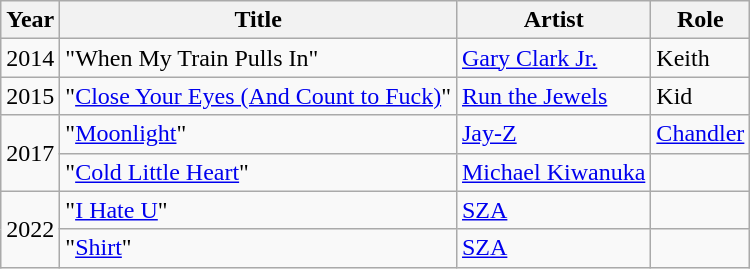<table class="wikitable sortable">
<tr>
<th>Year</th>
<th>Title</th>
<th>Artist</th>
<th>Role</th>
</tr>
<tr>
<td>2014</td>
<td>"When My Train Pulls In"</td>
<td><a href='#'>Gary Clark Jr.</a></td>
<td>Keith</td>
</tr>
<tr>
<td>2015</td>
<td>"<a href='#'>Close Your Eyes (And Count to Fuck)</a>"</td>
<td><a href='#'>Run the Jewels</a></td>
<td>Kid</td>
</tr>
<tr>
<td rowspan=2>2017</td>
<td>"<a href='#'>Moonlight</a>"</td>
<td><a href='#'>Jay-Z</a></td>
<td><a href='#'>Chandler</a></td>
</tr>
<tr>
<td>"<a href='#'>Cold Little Heart</a>"</td>
<td><a href='#'>Michael Kiwanuka</a></td>
<td></td>
</tr>
<tr>
<td rowspan="2">2022</td>
<td>"<a href='#'>I Hate U</a>"</td>
<td><a href='#'>SZA</a></td>
<td></td>
</tr>
<tr>
<td>"<a href='#'>Shirt</a>"</td>
<td><a href='#'>SZA</a></td>
<td></td>
</tr>
</table>
